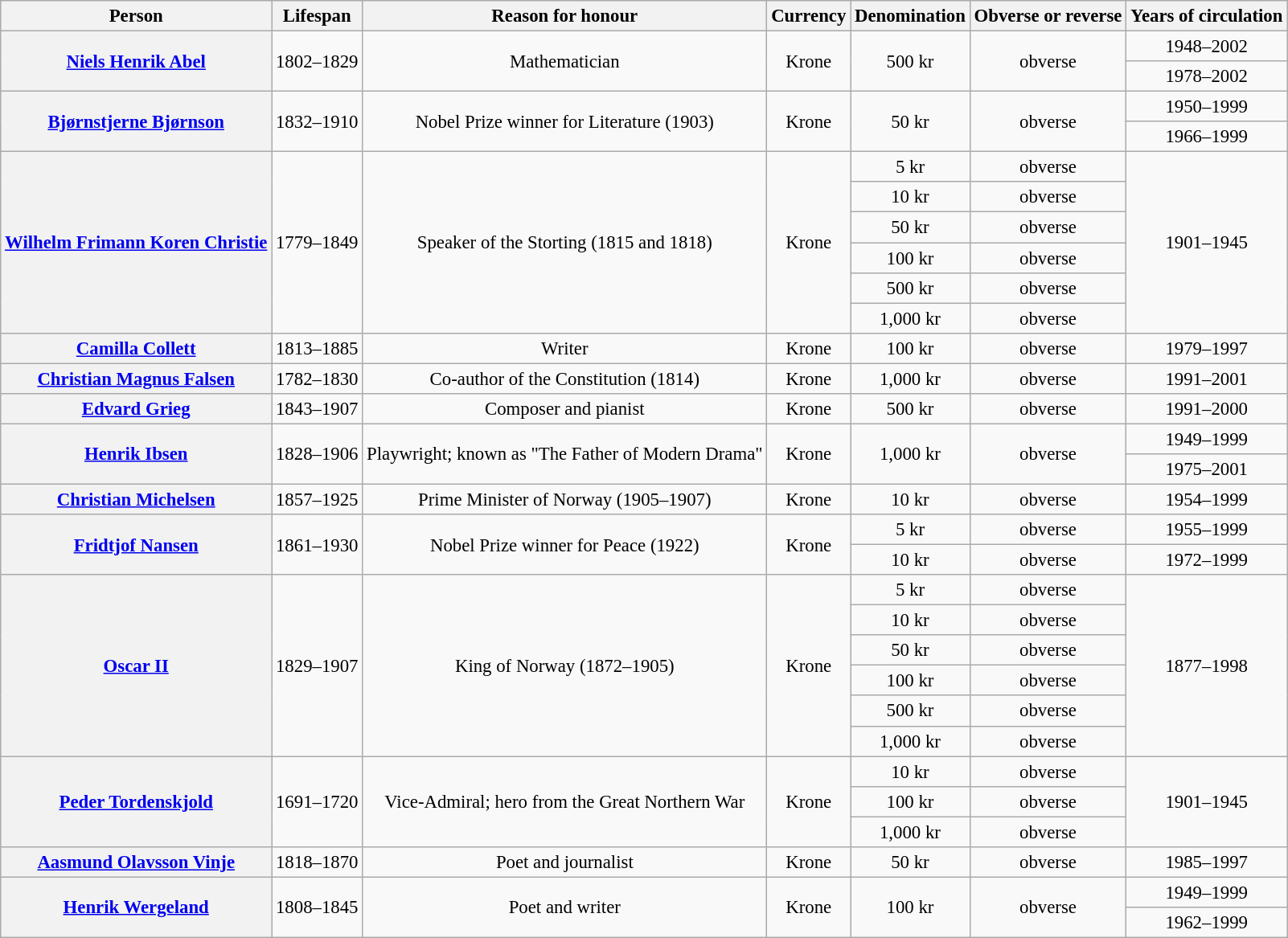<table class="wikitable" style="font-size:95%; text-align:center;">
<tr>
<th>Person</th>
<th>Lifespan</th>
<th>Reason for honour</th>
<th>Currency</th>
<th>Denomination</th>
<th>Obverse or reverse</th>
<th>Years of circulation</th>
</tr>
<tr>
<th rowspan="2"><a href='#'>Niels Henrik Abel</a></th>
<td rowspan="2">1802–1829</td>
<td rowspan="2">Mathematician</td>
<td rowspan="2">Krone</td>
<td rowspan="2">500 kr</td>
<td rowspan="2">obverse</td>
<td>1948–2002</td>
</tr>
<tr>
<td>1978–2002</td>
</tr>
<tr>
<th rowspan="2"><a href='#'>Bjørnstjerne Bjørnson</a></th>
<td rowspan="2">1832–1910</td>
<td rowspan="2">Nobel Prize winner for Literature (1903)</td>
<td rowspan="2">Krone</td>
<td rowspan="2">50 kr</td>
<td rowspan="2">obverse</td>
<td>1950–1999</td>
</tr>
<tr>
<td>1966–1999</td>
</tr>
<tr>
<th rowspan="6"><a href='#'>Wilhelm Frimann Koren Christie</a></th>
<td rowspan="6">1779–1849</td>
<td rowspan="6">Speaker of the Storting (1815 and 1818)</td>
<td rowspan="6">Krone</td>
<td>5 kr</td>
<td>obverse</td>
<td rowspan="6">1901–1945</td>
</tr>
<tr>
<td>10 kr</td>
<td>obverse</td>
</tr>
<tr>
<td>50 kr</td>
<td>obverse</td>
</tr>
<tr>
<td>100 kr</td>
<td>obverse</td>
</tr>
<tr>
<td>500 kr</td>
<td>obverse</td>
</tr>
<tr>
<td>1,000 kr</td>
<td>obverse</td>
</tr>
<tr>
<th><a href='#'>Camilla Collett</a></th>
<td>1813–1885</td>
<td>Writer</td>
<td>Krone</td>
<td>100 kr</td>
<td>obverse</td>
<td>1979–1997</td>
</tr>
<tr>
<th><a href='#'>Christian Magnus Falsen</a></th>
<td>1782–1830</td>
<td>Co-author of the Constitution (1814)</td>
<td>Krone</td>
<td>1,000 kr</td>
<td>obverse</td>
<td>1991–2001</td>
</tr>
<tr>
<th><a href='#'>Edvard Grieg</a></th>
<td>1843–1907</td>
<td>Composer and pianist</td>
<td>Krone</td>
<td>500 kr</td>
<td>obverse</td>
<td>1991–2000</td>
</tr>
<tr>
<th rowspan="2"><a href='#'>Henrik Ibsen</a></th>
<td rowspan="2">1828–1906</td>
<td rowspan="2">Playwright; known as "The Father of Modern Drama"</td>
<td rowspan="2">Krone</td>
<td rowspan="2">1,000 kr</td>
<td rowspan="2">obverse</td>
<td>1949–1999</td>
</tr>
<tr>
<td>1975–2001</td>
</tr>
<tr>
<th><a href='#'>Christian Michelsen</a></th>
<td>1857–1925</td>
<td>Prime Minister of Norway (1905–1907)</td>
<td>Krone</td>
<td>10 kr</td>
<td>obverse</td>
<td>1954–1999</td>
</tr>
<tr>
<th rowspan="2"><a href='#'>Fridtjof Nansen</a></th>
<td rowspan="2">1861–1930</td>
<td rowspan="2">Nobel Prize winner for Peace (1922)</td>
<td rowspan="2">Krone</td>
<td>5 kr</td>
<td>obverse</td>
<td>1955–1999</td>
</tr>
<tr>
<td>10 kr</td>
<td>obverse</td>
<td>1972–1999</td>
</tr>
<tr>
<th rowspan="6"><a href='#'>Oscar II</a></th>
<td rowspan="6">1829–1907</td>
<td rowspan="6">King of Norway (1872–1905)</td>
<td rowspan="6">Krone</td>
<td>5 kr</td>
<td>obverse</td>
<td rowspan="6">1877–1998</td>
</tr>
<tr>
<td>10 kr</td>
<td>obverse</td>
</tr>
<tr>
<td>50 kr</td>
<td>obverse</td>
</tr>
<tr>
<td>100 kr</td>
<td>obverse</td>
</tr>
<tr>
<td>500 kr</td>
<td>obverse</td>
</tr>
<tr>
<td>1,000 kr</td>
<td>obverse</td>
</tr>
<tr>
<th rowspan="3"><a href='#'>Peder Tordenskjold</a></th>
<td rowspan="3">1691–1720</td>
<td rowspan="3">Vice-Admiral; hero from the Great Northern War</td>
<td rowspan="3">Krone</td>
<td>10 kr</td>
<td>obverse</td>
<td rowspan="3">1901–1945</td>
</tr>
<tr>
<td>100 kr</td>
<td>obverse</td>
</tr>
<tr>
<td>1,000 kr</td>
<td>obverse</td>
</tr>
<tr>
<th><a href='#'>Aasmund Olavsson Vinje</a></th>
<td>1818–1870</td>
<td>Poet and journalist</td>
<td>Krone</td>
<td>50 kr</td>
<td>obverse</td>
<td>1985–1997</td>
</tr>
<tr>
<th rowspan="2"><a href='#'>Henrik Wergeland</a></th>
<td rowspan="2">1808–1845</td>
<td rowspan="2">Poet and writer</td>
<td rowspan="2">Krone</td>
<td rowspan="2">100 kr</td>
<td rowspan="2">obverse</td>
<td>1949–1999</td>
</tr>
<tr>
<td>1962–1999</td>
</tr>
</table>
